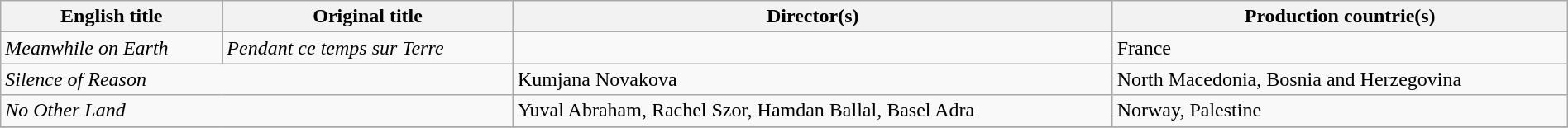<table class="sortable wikitable" style="width:100%; margin-bottom:4px" cellpadding="5">
<tr>
<th scope="col">English title</th>
<th scope="col">Original title</th>
<th scope="col">Director(s)</th>
<th scope="col">Production countrie(s)</th>
</tr>
<tr>
<td><em>Meanwhile on Earth</em></td>
<td><em>Pendant ce temps sur Terre</em></td>
<td></td>
<td>France</td>
</tr>
<tr>
<td colspan="2"><em>Silence of Reason</em></td>
<td>Kumjana Novakova</td>
<td>North Macedonia, Bosnia and Herzegovina</td>
</tr>
<tr>
<td colspan="2"><em>No Other Land</em></td>
<td>Yuval Abraham, Rachel Szor, Hamdan Ballal, Basel Adra</td>
<td>Norway, Palestine</td>
</tr>
<tr>
</tr>
</table>
